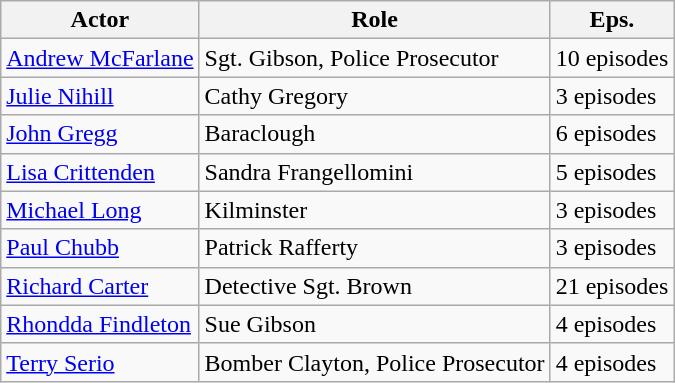<table class="wikitable">
<tr>
<th>Actor</th>
<th>Role</th>
<th>Eps.</th>
</tr>
<tr>
<td><a href='#'>Andrew McFarlane</a></td>
<td>Sgt. Gibson, Police Prosecutor</td>
<td>10 episodes</td>
</tr>
<tr>
<td><a href='#'>Julie Nihill</a></td>
<td>Cathy Gregory</td>
<td>3 episodes</td>
</tr>
<tr>
<td><a href='#'>John Gregg</a></td>
<td>Baraclough</td>
<td>6 episodes</td>
</tr>
<tr>
<td><a href='#'>Lisa Crittenden</a></td>
<td>Sandra Frangellomini</td>
<td>5 episodes</td>
</tr>
<tr>
<td><a href='#'>Michael Long</a></td>
<td>Kilminster</td>
<td>3 episodes</td>
</tr>
<tr>
<td><a href='#'>Paul Chubb</a></td>
<td>Patrick Rafferty</td>
<td>3 episodes</td>
</tr>
<tr>
<td><a href='#'>Richard Carter</a></td>
<td>Detective Sgt. Brown</td>
<td>21 episodes</td>
</tr>
<tr>
<td><a href='#'>Rhondda Findleton</a></td>
<td>Sue Gibson</td>
<td>4 episodes</td>
</tr>
<tr>
<td><a href='#'>Terry Serio</a></td>
<td>Bomber Clayton, Police Prosecutor</td>
<td>4 episodes</td>
</tr>
</table>
